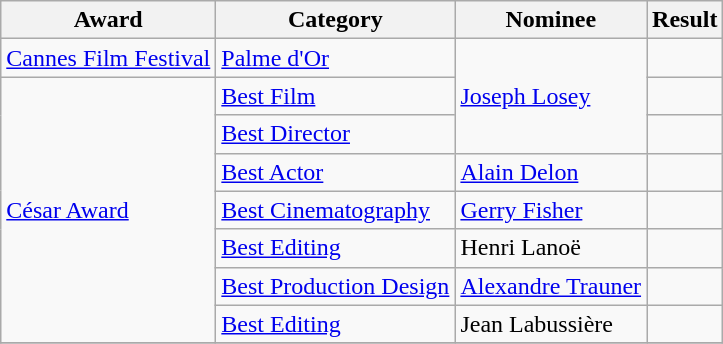<table class="wikitable">
<tr>
<th>Award</th>
<th>Category</th>
<th>Nominee</th>
<th>Result</th>
</tr>
<tr>
<td><a href='#'>Cannes Film Festival</a></td>
<td><a href='#'>Palme d'Or</a></td>
<td rowspan="3"><a href='#'>Joseph Losey</a></td>
<td></td>
</tr>
<tr>
<td rowspan="7"><a href='#'>César Award</a></td>
<td><a href='#'>Best Film</a></td>
<td></td>
</tr>
<tr>
<td><a href='#'>Best Director</a></td>
<td></td>
</tr>
<tr>
<td><a href='#'>Best Actor</a></td>
<td><a href='#'>Alain Delon</a></td>
<td></td>
</tr>
<tr>
<td><a href='#'>Best Cinematography</a></td>
<td><a href='#'>Gerry Fisher</a></td>
<td></td>
</tr>
<tr>
<td><a href='#'>Best Editing</a></td>
<td>Henri Lanoë</td>
<td></td>
</tr>
<tr>
<td><a href='#'>Best Production Design</a></td>
<td><a href='#'>Alexandre Trauner</a></td>
<td></td>
</tr>
<tr>
<td><a href='#'>Best Editing</a></td>
<td>Jean Labussière</td>
<td></td>
</tr>
<tr>
</tr>
</table>
